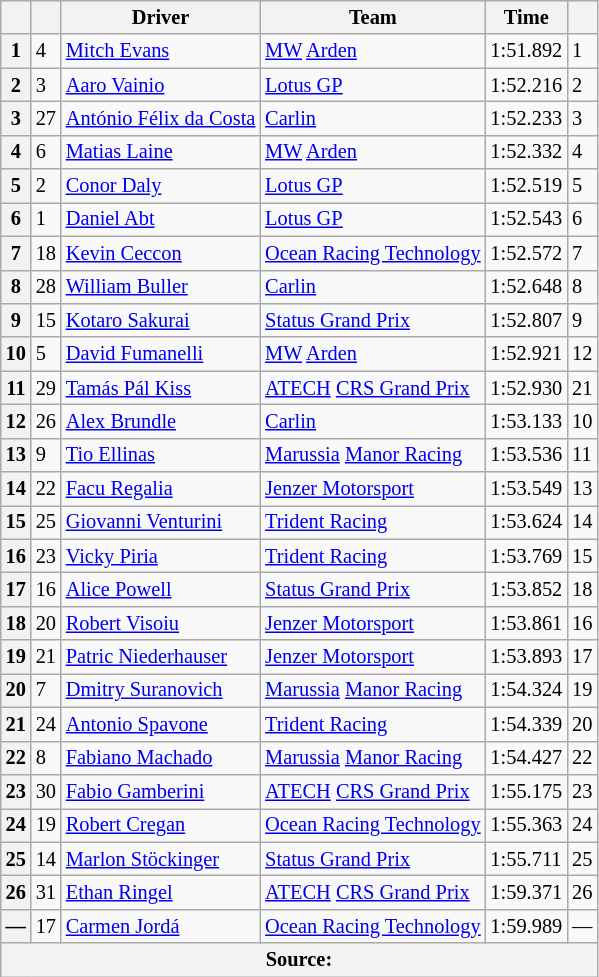<table class="wikitable" style="font-size:85%">
<tr>
<th></th>
<th></th>
<th>Driver</th>
<th>Team</th>
<th>Time</th>
<th></th>
</tr>
<tr>
<th>1</th>
<td>4</td>
<td> <a href='#'>Mitch Evans</a></td>
<td><a href='#'>MW</a> <a href='#'>Arden</a></td>
<td>1:51.892</td>
<td>1</td>
</tr>
<tr>
<th>2</th>
<td>3</td>
<td> <a href='#'>Aaro Vainio</a></td>
<td><a href='#'>Lotus GP</a></td>
<td>1:52.216</td>
<td>2</td>
</tr>
<tr>
<th>3</th>
<td>27</td>
<td> <a href='#'>António Félix da Costa</a></td>
<td><a href='#'>Carlin</a></td>
<td>1:52.233</td>
<td>3</td>
</tr>
<tr>
<th>4</th>
<td>6</td>
<td> <a href='#'>Matias Laine</a></td>
<td><a href='#'>MW</a> <a href='#'>Arden</a></td>
<td>1:52.332</td>
<td>4</td>
</tr>
<tr>
<th>5</th>
<td>2</td>
<td> <a href='#'>Conor Daly</a></td>
<td><a href='#'>Lotus GP</a></td>
<td>1:52.519</td>
<td>5</td>
</tr>
<tr>
<th>6</th>
<td>1</td>
<td> <a href='#'>Daniel Abt</a></td>
<td><a href='#'>Lotus GP</a></td>
<td>1:52.543</td>
<td>6</td>
</tr>
<tr>
<th>7</th>
<td>18</td>
<td> <a href='#'>Kevin Ceccon</a></td>
<td><a href='#'>Ocean Racing Technology</a></td>
<td>1:52.572</td>
<td>7</td>
</tr>
<tr>
<th>8</th>
<td>28</td>
<td> <a href='#'>William Buller</a></td>
<td><a href='#'>Carlin</a></td>
<td>1:52.648</td>
<td>8</td>
</tr>
<tr>
<th>9</th>
<td>15</td>
<td> <a href='#'>Kotaro Sakurai</a></td>
<td><a href='#'>Status Grand Prix</a></td>
<td>1:52.807</td>
<td>9</td>
</tr>
<tr>
<th>10</th>
<td>5</td>
<td> <a href='#'>David Fumanelli</a></td>
<td><a href='#'>MW</a> <a href='#'>Arden</a></td>
<td>1:52.921</td>
<td>12</td>
</tr>
<tr>
<th>11</th>
<td>29</td>
<td> <a href='#'>Tamás Pál Kiss</a></td>
<td><a href='#'>ATECH</a> <a href='#'>CRS Grand Prix</a></td>
<td>1:52.930</td>
<td>21</td>
</tr>
<tr>
<th>12</th>
<td>26</td>
<td> <a href='#'>Alex Brundle</a></td>
<td><a href='#'>Carlin</a></td>
<td>1:53.133</td>
<td>10</td>
</tr>
<tr>
<th>13</th>
<td>9</td>
<td> <a href='#'>Tio Ellinas</a></td>
<td><a href='#'>Marussia</a> <a href='#'>Manor Racing</a></td>
<td>1:53.536</td>
<td>11</td>
</tr>
<tr>
<th>14</th>
<td>22</td>
<td> <a href='#'>Facu Regalia</a></td>
<td><a href='#'>Jenzer Motorsport</a></td>
<td>1:53.549</td>
<td>13</td>
</tr>
<tr>
<th>15</th>
<td>25</td>
<td> <a href='#'>Giovanni Venturini</a></td>
<td><a href='#'>Trident Racing</a></td>
<td>1:53.624</td>
<td>14</td>
</tr>
<tr>
<th>16</th>
<td>23</td>
<td> <a href='#'>Vicky Piria</a></td>
<td><a href='#'>Trident Racing</a></td>
<td>1:53.769</td>
<td>15</td>
</tr>
<tr>
<th>17</th>
<td>16</td>
<td> <a href='#'>Alice Powell</a></td>
<td><a href='#'>Status Grand Prix</a></td>
<td>1:53.852</td>
<td>18</td>
</tr>
<tr>
<th>18</th>
<td>20</td>
<td> <a href='#'>Robert Visoiu</a></td>
<td><a href='#'>Jenzer Motorsport</a></td>
<td>1:53.861</td>
<td>16</td>
</tr>
<tr>
<th>19</th>
<td>21</td>
<td> <a href='#'>Patric Niederhauser</a></td>
<td><a href='#'>Jenzer Motorsport</a></td>
<td>1:53.893</td>
<td>17</td>
</tr>
<tr>
<th>20</th>
<td>7</td>
<td> <a href='#'>Dmitry Suranovich</a></td>
<td><a href='#'>Marussia</a> <a href='#'>Manor Racing</a></td>
<td>1:54.324</td>
<td>19</td>
</tr>
<tr>
<th>21</th>
<td>24</td>
<td> <a href='#'>Antonio Spavone</a></td>
<td><a href='#'>Trident Racing</a></td>
<td>1:54.339</td>
<td>20</td>
</tr>
<tr>
<th>22</th>
<td>8</td>
<td> <a href='#'>Fabiano Machado</a></td>
<td><a href='#'>Marussia</a> <a href='#'>Manor Racing</a></td>
<td>1:54.427</td>
<td>22</td>
</tr>
<tr>
<th>23</th>
<td>30</td>
<td> <a href='#'>Fabio Gamberini</a></td>
<td><a href='#'>ATECH</a> <a href='#'>CRS Grand Prix</a></td>
<td>1:55.175</td>
<td>23</td>
</tr>
<tr>
<th>24</th>
<td>19</td>
<td> <a href='#'>Robert Cregan</a></td>
<td><a href='#'>Ocean Racing Technology</a></td>
<td>1:55.363</td>
<td>24</td>
</tr>
<tr>
<th>25</th>
<td>14</td>
<td> <a href='#'>Marlon Stöckinger</a></td>
<td><a href='#'>Status Grand Prix</a></td>
<td>1:55.711</td>
<td>25</td>
</tr>
<tr>
<th>26</th>
<td>31</td>
<td> <a href='#'>Ethan Ringel</a></td>
<td><a href='#'>ATECH</a> <a href='#'>CRS Grand Prix</a></td>
<td>1:59.371</td>
<td>26</td>
</tr>
<tr>
<th>—</th>
<td>17</td>
<td> <a href='#'>Carmen Jordá</a></td>
<td><a href='#'>Ocean Racing Technology</a></td>
<td>1:59.989</td>
<td>—</td>
</tr>
<tr>
<th colspan=8>Source:</th>
</tr>
</table>
